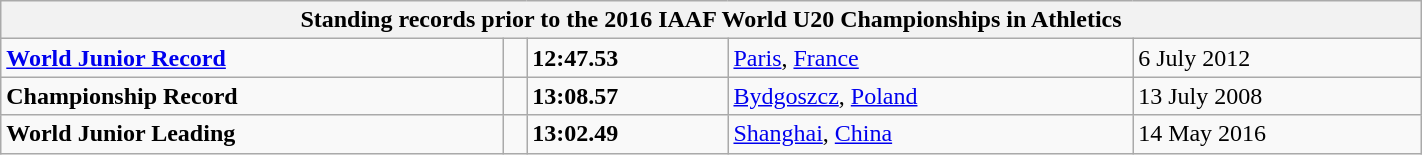<table class="wikitable" width=75%>
<tr>
<th colspan="5">Standing records prior to the 2016 IAAF World U20 Championships in Athletics</th>
</tr>
<tr>
<td><strong><a href='#'>World Junior Record</a></strong></td>
<td></td>
<td><strong>12:47.53</strong></td>
<td><a href='#'>Paris</a>, <a href='#'>France</a></td>
<td>6 July 2012</td>
</tr>
<tr>
<td><strong>Championship Record</strong></td>
<td></td>
<td><strong>13:08.57</strong></td>
<td><a href='#'>Bydgoszcz</a>, <a href='#'>Poland</a></td>
<td>13 July 2008</td>
</tr>
<tr>
<td><strong>World Junior Leading</strong></td>
<td></td>
<td><strong>13:02.49</strong></td>
<td><a href='#'>Shanghai</a>, <a href='#'>China</a></td>
<td>14 May 2016</td>
</tr>
</table>
